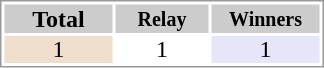<table style="border: 1px solid #999; background-color:#FFFFFF; line-height:16px; text-align:center">
<tr>
<th style="background-color: #ccc;" width="70">Total</th>
<th style="background-color: #ccc;" width="60"><small>Relay</small></th>
<th style="background-color: #ccc;" width="70"><small>Winners</small></th>
</tr>
<tr>
<td bgcolor=#EFDECD>1</td>
<td>1</td>
<td bgcolor="#E6E6FA">1</td>
</tr>
</table>
